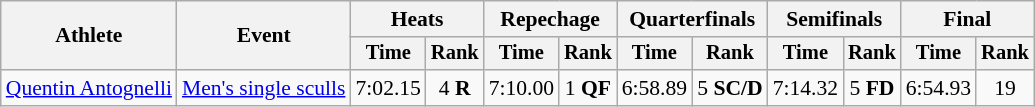<table class=wikitable style=font-size:90%;text-align:center>
<tr>
<th rowspan=2>Athlete</th>
<th rowspan=2>Event</th>
<th colspan=2>Heats</th>
<th colspan=2>Repechage</th>
<th colspan=2>Quarterfinals</th>
<th colspan=2>Semifinals</th>
<th colspan=2>Final</th>
</tr>
<tr style=font-size:95%>
<th>Time</th>
<th>Rank</th>
<th>Time</th>
<th>Rank</th>
<th>Time</th>
<th>Rank</th>
<th>Time</th>
<th>Rank</th>
<th>Time</th>
<th>Rank</th>
</tr>
<tr>
<td align=left><a href='#'>Quentin Antognelli</a></td>
<td align=left><a href='#'>Men's single sculls</a></td>
<td>7:02.15</td>
<td>4 <strong>R</strong></td>
<td>7:10.00</td>
<td>1 <strong>QF</strong></td>
<td>6:58.89</td>
<td>5 <strong>SC/D</strong></td>
<td>7:14.32</td>
<td>5 <strong>FD</strong></td>
<td>6:54.93</td>
<td>19</td>
</tr>
</table>
